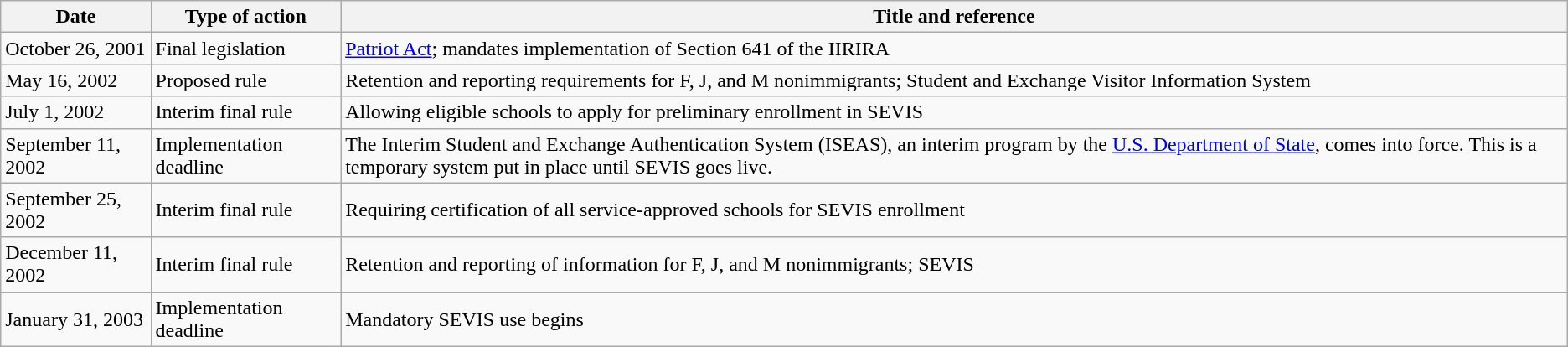<table class="wikitable" border="1">
<tr>
<th>Date</th>
<th>Type of action</th>
<th>Title and reference</th>
</tr>
<tr>
<td>October 26, 2001</td>
<td>Final legislation</td>
<td><a href='#'>Patriot Act</a>; mandates implementation of Section 641 of the IIRIRA</td>
</tr>
<tr>
<td>May 16, 2002</td>
<td>Proposed rule</td>
<td>Retention and reporting requirements for F, J, and M nonimmigrants; Student and Exchange Visitor Information System</td>
</tr>
<tr>
<td>July 1, 2002</td>
<td>Interim final rule</td>
<td>Allowing eligible schools to apply for preliminary enrollment in SEVIS</td>
</tr>
<tr>
<td>September 11, 2002</td>
<td>Implementation deadline</td>
<td>The Interim Student and Exchange Authentication System (ISEAS), an interim program by the <a href='#'>U.S. Department of State</a>, comes into force. This is a temporary system put in place until SEVIS goes live.</td>
</tr>
<tr>
<td>September 25, 2002</td>
<td>Interim final rule</td>
<td>Requiring certification of all service-approved schools for SEVIS enrollment</td>
</tr>
<tr>
<td>December 11, 2002</td>
<td>Interim final rule</td>
<td>Retention and reporting of information for F, J, and M nonimmigrants; SEVIS</td>
</tr>
<tr>
<td>January 31, 2003</td>
<td>Implementation deadline</td>
<td>Mandatory SEVIS use begins</td>
</tr>
</table>
